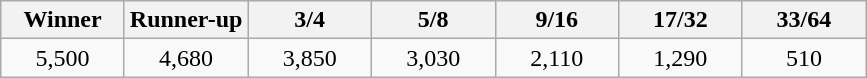<table class="wikitable">
<tr>
<th width=75>Winner</th>
<th width=75>Runner-up</th>
<th width=75>3/4</th>
<th width=75>5/8</th>
<th width=75>9/16</th>
<th width=75>17/32</th>
<th width=75>33/64</th>
</tr>
<tr>
<td align=center>5,500</td>
<td align=center>4,680</td>
<td align=center>3,850</td>
<td align=center>3,030</td>
<td align=center>2,110</td>
<td align=center>1,290</td>
<td align=center>510</td>
</tr>
</table>
